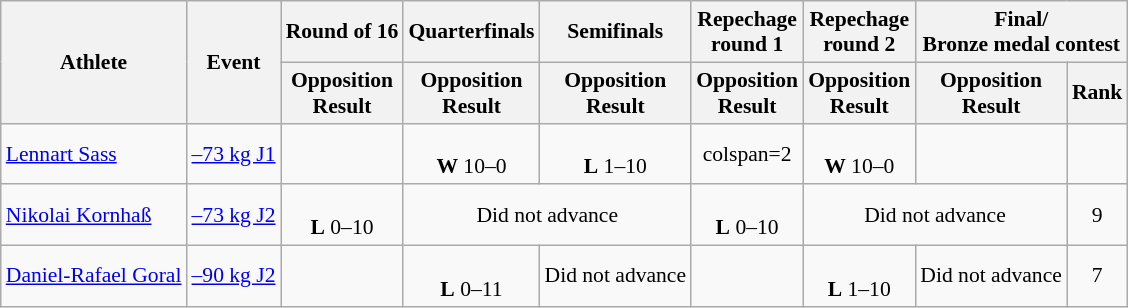<table class= wikitable style="font-size:90%">
<tr>
<th rowspan="2">Athlete</th>
<th rowspan="2">Event</th>
<th>Round of 16</th>
<th>Quarterfinals</th>
<th>Semifinals</th>
<th>Repechage <br>round 1</th>
<th>Repechage <br>round 2</th>
<th colspan=2>Final/<br>Bronze medal contest</th>
</tr>
<tr>
<th>Opposition<br>Result</th>
<th>Opposition<br>Result</th>
<th>Opposition<br>Result</th>
<th>Opposition<br>Result</th>
<th>Opposition<br>Result</th>
<th>Opposition<br>Result</th>
<th>Rank</th>
</tr>
<tr align=center>
<td align=left><a href='#'>Lennart Sass</a></td>
<td align=left><a href='#'>–73 kg J1</a></td>
<td></td>
<td><br><strong>W</strong> 10–0</td>
<td><br><strong>L</strong> 1–10</td>
<td>colspan=2</td>
<td><br><strong>W</strong> 10–0</td>
<td></td>
</tr>
<tr align=center>
<td align=left><a href='#'>Nikolai Kornhaß</a></td>
<td align=left><a href='#'>–73 kg J2</a></td>
<td><br><strong>L</strong> 0–10</td>
<td colspan=2>Did not advance</td>
<td><br><strong>L</strong> 0–10</td>
<td colspan=2>Did not advance</td>
<td>9</td>
</tr>
<tr align=center>
<td align=left><a href='#'>Daniel-Rafael Goral</a></td>
<td align=left><a href='#'>–90 kg J2</a></td>
<td></td>
<td><br><strong>L</strong> 0–11</td>
<td>Did not advance</td>
<td></td>
<td><br><strong>L</strong> 1–10</td>
<td>Did not advance</td>
<td>7</td>
</tr>
</table>
